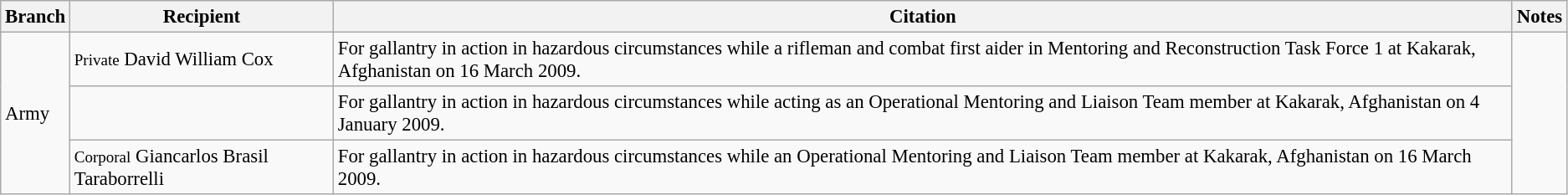<table class="wikitable" style="font-size:95%;">
<tr>
<th>Branch</th>
<th>Recipient</th>
<th>Citation</th>
<th>Notes</th>
</tr>
<tr>
<td rowspan=3>Army</td>
<td><small>Private</small> David William Cox</td>
<td>For gallantry in action in hazardous circumstances while a rifleman and combat first aider in Mentoring and Reconstruction Task Force 1 at Kakarak, Afghanistan on 16 March 2009.</td>
<td rowspan=3></td>
</tr>
<tr>
<td></td>
<td>For gallantry in action in hazardous circumstances while acting as an Operational Mentoring and Liaison Team member at Kakarak, Afghanistan on 4 January 2009.</td>
</tr>
<tr>
<td><small>Corporal</small> Giancarlos Brasil Taraborrelli</td>
<td>For gallantry in action in hazardous circumstances while an Operational Mentoring and Liaison Team member at Kakarak, Afghanistan on 16 March 2009.</td>
</tr>
</table>
